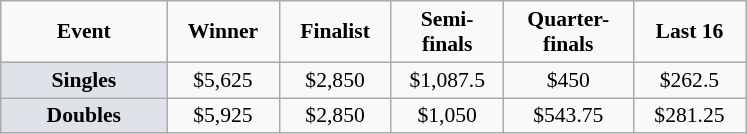<table class="wikitable" style="font-size:90%; text-align:center">
<tr>
<td width="104px"><strong>Event</strong></td>
<td width="68px"><strong>Winner</strong></td>
<td width="68px"><strong>Finalist</strong></td>
<td width="68px"><strong>Semi-finals</strong></td>
<td width="80px"><strong>Quarter-finals</strong></td>
<td width="68px"><strong>Last 16</strong></td>
</tr>
<tr>
<td bgcolor="#dfe2e9"><strong>Singles</strong></td>
<td>$5,625</td>
<td>$2,850</td>
<td>$1,087.5</td>
<td>$450</td>
<td>$262.5</td>
</tr>
<tr>
<td bgcolor="#dfe2e9"><strong>Doubles</strong></td>
<td>$5,925</td>
<td>$2,850</td>
<td>$1,050</td>
<td>$543.75</td>
<td>$281.25</td>
</tr>
</table>
